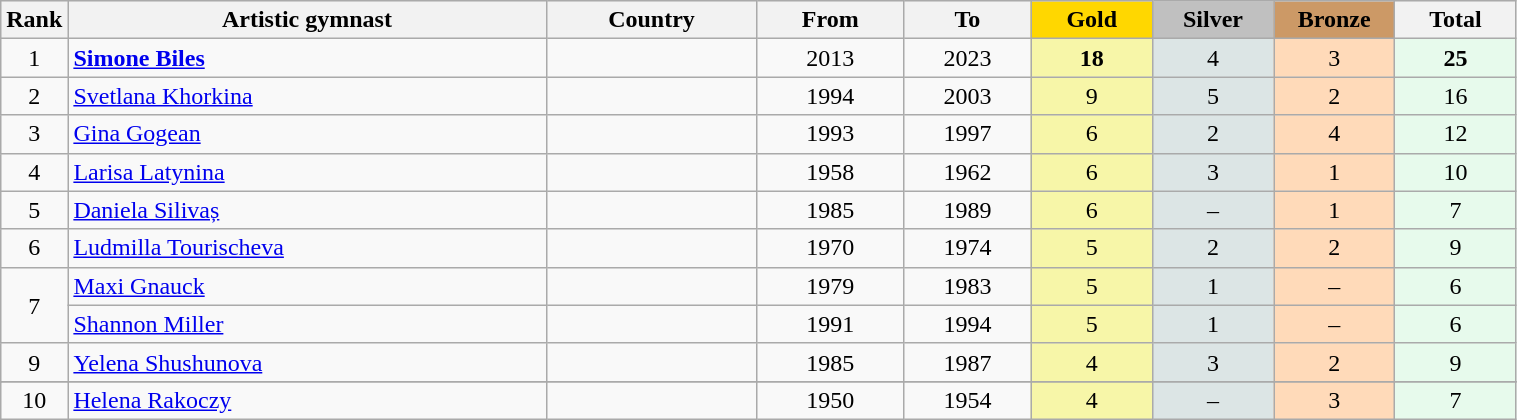<table class="wikitable plainrowheaders" width=80% style="text-align:center;">
<tr style="background-color:#EDEDED;">
<th class="hintergrundfarbe5" style="width:1em">Rank</th>
<th class="hintergrundfarbe5">Artistic gymnast</th>
<th class="hintergrundfarbe5">Country</th>
<th class="hintergrundfarbe5">From</th>
<th class="hintergrundfarbe5">To</th>
<th style="background:    gold; width:8%">Gold</th>
<th style="background:  silver; width:8%">Silver</th>
<th style="background: #CC9966; width:8%">Bronze</th>
<th class="hintergrundfarbe5" style="width:8%">Total</th>
</tr>
<tr>
<td>1</td>
<td style="text-align: left;"><strong><a href='#'>Simone Biles</a></strong></td>
<td style="text-align: left;"></td>
<td>2013</td>
<td>2023</td>
<td bgcolor="#F7F6A8"><strong>18</strong></td>
<td bgcolor="#DCE5E5">4</td>
<td bgcolor="#FFDAB9">3</td>
<td bgcolor="#E7FAEC"><strong>25</strong></td>
</tr>
<tr style="text-align: center;">
<td>2</td>
<td style="text-align: left;"><a href='#'>Svetlana Khorkina</a></td>
<td style="text-align: left;"></td>
<td>1994</td>
<td>2003</td>
<td bgcolor="#F7F6A8">9</td>
<td bgcolor="#DCE5E5">5</td>
<td bgcolor="#FFDAB9">2</td>
<td bgcolor="#E7FAEC">16</td>
</tr>
<tr style="text-align: center;">
<td>3</td>
<td style="text-align: left;"><a href='#'>Gina Gogean</a></td>
<td style="text-align: left;"></td>
<td>1993</td>
<td>1997</td>
<td bgcolor="#F7F6A8">6</td>
<td bgcolor="#DCE5E5">2</td>
<td bgcolor="#FFDAB9">4</td>
<td bgcolor="#E7FAEC">12</td>
</tr>
<tr style="text-align: center;">
<td>4</td>
<td style="text-align: left;"><a href='#'>Larisa Latynina</a></td>
<td style="text-align: left;"></td>
<td>1958</td>
<td>1962</td>
<td bgcolor="#F7F6A8">6</td>
<td bgcolor="#DCE5E5">3</td>
<td bgcolor="#FFDAB9">1</td>
<td bgcolor="#E7FAEC">10</td>
</tr>
<tr style="text-align: center;">
<td>5</td>
<td style="text-align: left;"><a href='#'>Daniela Silivaș</a></td>
<td style="text-align: left;"></td>
<td>1985</td>
<td>1989</td>
<td bgcolor="#F7F6A8">6</td>
<td bgcolor="#DCE5E5">–</td>
<td bgcolor="#FFDAB9">1</td>
<td bgcolor="#E7FAEC">7</td>
</tr>
<tr style="text-align: center;">
<td>6</td>
<td style="text-align: left;"><a href='#'>Ludmilla Tourischeva</a></td>
<td style="text-align: left;"></td>
<td>1970</td>
<td>1974</td>
<td bgcolor="#F7F6A8">5</td>
<td bgcolor="#DCE5E5">2</td>
<td bgcolor="#FFDAB9">2</td>
<td bgcolor="#E7FAEC">9</td>
</tr>
<tr style="text-align: center;">
<td rowspan="2">7</td>
<td style="text-align: left;"><a href='#'>Maxi Gnauck</a></td>
<td style="text-align: left;"></td>
<td>1979</td>
<td>1983</td>
<td bgcolor="#F7F6A8">5</td>
<td bgcolor="#DCE5E5">1</td>
<td bgcolor="#FFDAB9">–</td>
<td bgcolor="#E7FAEC">6</td>
</tr>
<tr style="text-align: center;">
<td style="text-align: left;"><a href='#'>Shannon Miller</a></td>
<td style="text-align: left;"></td>
<td>1991</td>
<td>1994</td>
<td bgcolor="#F7F6A8">5</td>
<td bgcolor="#DCE5E5">1</td>
<td bgcolor="#FFDAB9">–</td>
<td bgcolor="#E7FAEC">6</td>
</tr>
<tr style="text-align: center;">
<td>9</td>
<td style="text-align: left;"><a href='#'>Yelena Shushunova</a></td>
<td style="text-align: left;"></td>
<td>1985</td>
<td>1987</td>
<td bgcolor="#F7F6A8">4</td>
<td bgcolor="#DCE5E5">3</td>
<td bgcolor="#FFDAB9">2</td>
<td bgcolor="#E7FAEC">9</td>
</tr>
<tr style="text-align: center;">
</tr>
<tr style="text-align: center;">
<td>10</td>
<td style="text-align: left;"><a href='#'>Helena Rakoczy</a></td>
<td style="text-align: left;"></td>
<td>1950</td>
<td>1954</td>
<td bgcolor="#F7F6A8">4</td>
<td bgcolor="#DCE5E5">–</td>
<td bgcolor="#FFDAB9">3</td>
<td bgcolor="#E7FAEC">7</td>
</tr>
</table>
